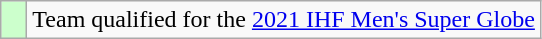<table class="wikitable" style="text-align: center;">
<tr>
<td width=10px bgcolor=#ccffcc></td>
<td>Team qualified for the <a href='#'>2021 IHF Men's Super Globe</a></td>
</tr>
</table>
